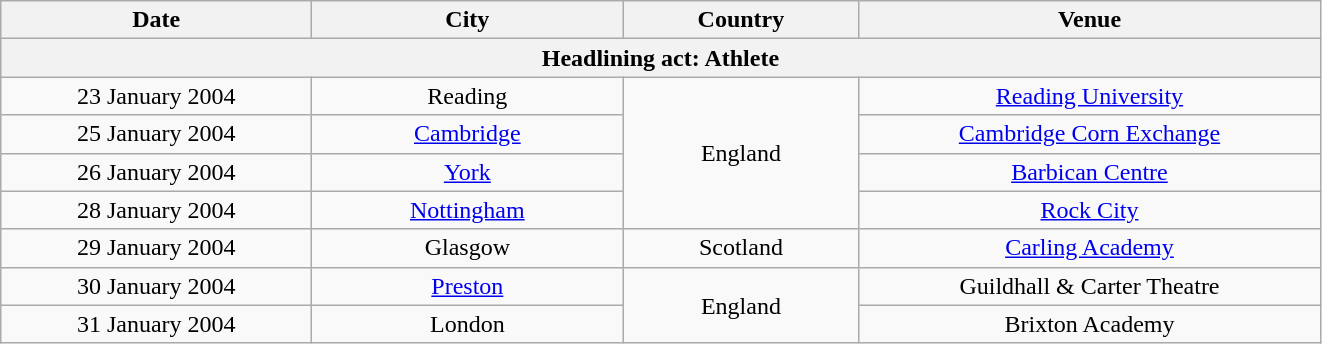<table class="wikitable" style="text-align:center;">
<tr>
<th width="200">Date</th>
<th width="200">City</th>
<th width="150">Country</th>
<th width="300">Venue</th>
</tr>
<tr>
<th colspan="4">Headlining act: Athlete</th>
</tr>
<tr>
<td>23 January 2004</td>
<td>Reading</td>
<td rowspan="4">England</td>
<td><a href='#'>Reading University</a></td>
</tr>
<tr>
<td>25 January 2004</td>
<td><a href='#'>Cambridge</a></td>
<td><a href='#'>Cambridge Corn Exchange</a></td>
</tr>
<tr>
<td>26 January 2004</td>
<td><a href='#'>York</a></td>
<td><a href='#'>Barbican Centre</a></td>
</tr>
<tr>
<td>28 January 2004</td>
<td><a href='#'>Nottingham</a></td>
<td><a href='#'>Rock City</a></td>
</tr>
<tr>
<td>29 January 2004</td>
<td>Glasgow</td>
<td>Scotland</td>
<td><a href='#'>Carling Academy</a></td>
</tr>
<tr>
<td>30 January 2004</td>
<td><a href='#'>Preston</a></td>
<td rowspan="2">England</td>
<td>Guildhall & Carter Theatre</td>
</tr>
<tr>
<td>31 January 2004</td>
<td>London</td>
<td>Brixton Academy</td>
</tr>
</table>
